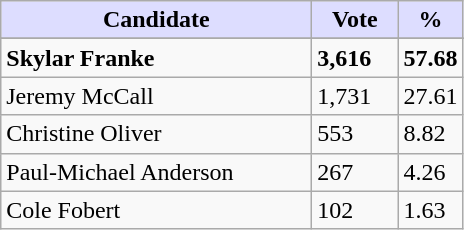<table class="wikitable">
<tr>
<th style="background:#ddf; width:200px;">Candidate</th>
<th style="background:#ddf; width:50px;">Vote</th>
<th style="background:#ddf; width:30px;">%</th>
</tr>
<tr style="background:#ddf; width:30px;"| %>
</tr>
<tr>
<td><strong>Skylar Franke</strong></td>
<td><strong>3,616</strong></td>
<td><strong>57.68</strong></td>
</tr>
<tr>
<td>Jeremy McCall</td>
<td>1,731</td>
<td>27.61</td>
</tr>
<tr>
<td>Christine Oliver</td>
<td>553</td>
<td>8.82</td>
</tr>
<tr>
<td>Paul-Michael Anderson</td>
<td>267</td>
<td>4.26</td>
</tr>
<tr>
<td>Cole Fobert</td>
<td>102</td>
<td>1.63</td>
</tr>
</table>
